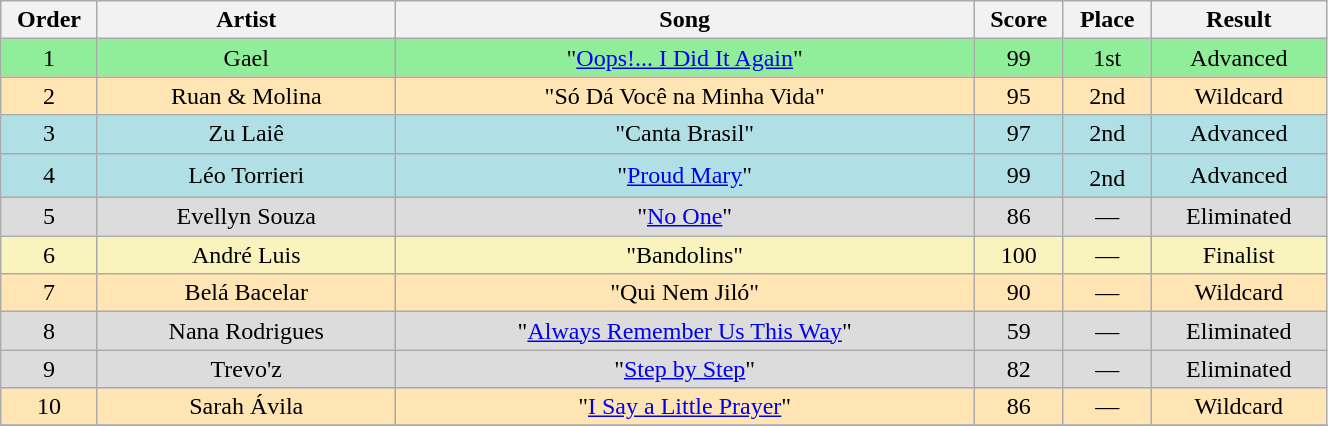<table class="wikitable" style="text-align:center; width:70%;">
<tr>
<th scope="col" width="05%">Order</th>
<th scope="col" width="17%">Artist</th>
<th scope="col" width="33%">Song</th>
<th scope="col" width="05%">Score</th>
<th scope="col" width="05%">Place</th>
<th scope="col" width="10%">Result</th>
</tr>
<tr bgcolor=90EE9B>
<td>1</td>
<td>Gael</td>
<td>"<a href='#'>Oops!... I Did It Again</a>"</td>
<td>99</td>
<td>1st</td>
<td>Advanced</td>
</tr>
<tr bgcolor=FFE5B4>
<td>2</td>
<td>Ruan & Molina</td>
<td>"Só Dá Você na Minha Vida"</td>
<td>95</td>
<td>2nd</td>
<td>Wildcard</td>
</tr>
<tr bgcolor=B0E0E6>
<td>3</td>
<td>Zu Laiê</td>
<td>"Canta Brasil"</td>
<td>97</td>
<td>2nd</td>
<td>Advanced</td>
</tr>
<tr bgcolor=B0E0E6>
<td>4</td>
<td>Léo Torrieri</td>
<td>"<a href='#'>Proud Mary</a>"</td>
<td>99</td>
<td>2nd<sup></sup></td>
<td>Advanced</td>
</tr>
<tr bgcolor=DCDCDC>
<td>5</td>
<td>Evellyn Souza</td>
<td>"<a href='#'>No One</a>"</td>
<td>86</td>
<td>—</td>
<td>Eliminated</td>
</tr>
<tr bgcolor=F9F3BD>
<td>6</td>
<td>André Luis</td>
<td>"Bandolins"</td>
<td>100</td>
<td>—</td>
<td>Finalist</td>
</tr>
<tr bgcolor=FFE5B4>
<td>7</td>
<td>Belá Bacelar</td>
<td>"Qui Nem Jiló"</td>
<td>90</td>
<td>—</td>
<td>Wildcard</td>
</tr>
<tr bgcolor=DCDCDC>
<td>8</td>
<td>Nana Rodrigues</td>
<td>"<a href='#'>Always Remember Us This Way</a>"</td>
<td>59</td>
<td>—</td>
<td>Eliminated</td>
</tr>
<tr bgcolor=DCDCDC>
<td>9</td>
<td>Trevo'z</td>
<td>"<a href='#'>Step by Step</a>"</td>
<td>82</td>
<td>—</td>
<td>Eliminated</td>
</tr>
<tr bgcolor=FFE5B4>
<td>10</td>
<td>Sarah Ávila</td>
<td>"<a href='#'>I Say a Little Prayer</a>"</td>
<td>86</td>
<td>—</td>
<td>Wildcard</td>
</tr>
<tr>
</tr>
</table>
